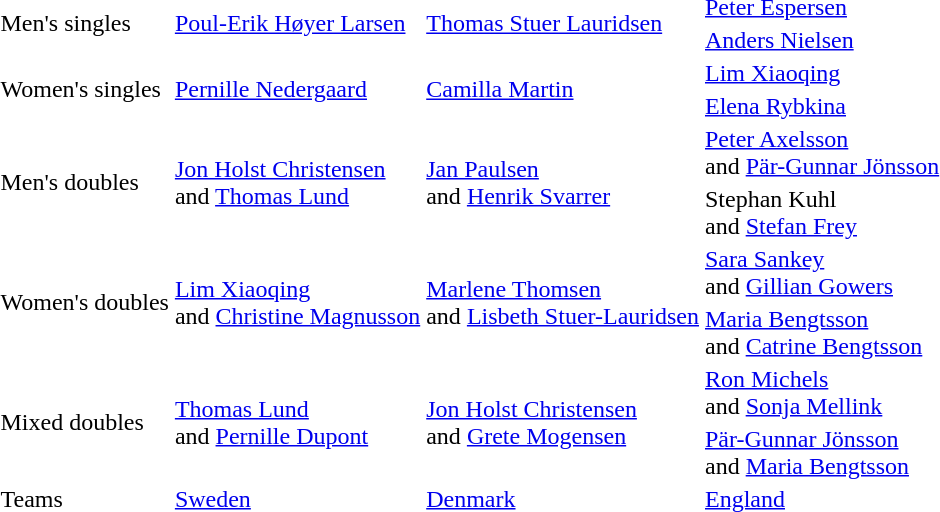<table>
<tr>
<td rowspan=2>Men's singles</td>
<td rowspan=2> <a href='#'>Poul-Erik Høyer Larsen</a></td>
<td rowspan=2> <a href='#'>Thomas Stuer Lauridsen</a></td>
<td> <a href='#'>Peter Espersen</a></td>
</tr>
<tr>
<td> <a href='#'>Anders Nielsen</a></td>
</tr>
<tr>
<td rowspan=2>Women's singles</td>
<td rowspan=2> <a href='#'>Pernille Nedergaard</a></td>
<td rowspan=2> <a href='#'>Camilla Martin</a></td>
<td> <a href='#'>Lim Xiaoqing</a></td>
</tr>
<tr>
<td> <a href='#'>Elena Rybkina</a></td>
</tr>
<tr>
<td rowspan=2>Men's doubles</td>
<td rowspan=2> <a href='#'>Jon Holst Christensen</a><br>and <a href='#'>Thomas Lund</a></td>
<td rowspan=2> <a href='#'>Jan Paulsen</a><br>and <a href='#'>Henrik Svarrer</a></td>
<td> <a href='#'>Peter Axelsson</a><br>and <a href='#'>Pär-Gunnar Jönsson</a></td>
</tr>
<tr>
<td> Stephan Kuhl<br>and <a href='#'>Stefan Frey</a></td>
</tr>
<tr>
<td rowspan=2>Women's doubles</td>
<td rowspan=2> <a href='#'>Lim Xiaoqing</a><br>and <a href='#'>Christine Magnusson</a></td>
<td rowspan=2> <a href='#'>Marlene Thomsen</a><br>and <a href='#'>Lisbeth Stuer-Lauridsen</a></td>
<td> <a href='#'>Sara Sankey</a><br>and <a href='#'>Gillian Gowers</a></td>
</tr>
<tr>
<td> <a href='#'>Maria Bengtsson</a><br> and <a href='#'>Catrine Bengtsson</a></td>
</tr>
<tr>
<td rowspan=2>Mixed doubles</td>
<td rowspan=2> <a href='#'>Thomas Lund</a><br> and <a href='#'>Pernille Dupont</a></td>
<td rowspan=2> <a href='#'>Jon Holst Christensen</a><br> and <a href='#'>Grete Mogensen</a></td>
<td> <a href='#'>Ron Michels</a><br>and <a href='#'>Sonja Mellink</a></td>
</tr>
<tr>
<td> <a href='#'>Pär-Gunnar Jönsson</a><br>and <a href='#'>Maria Bengtsson</a></td>
</tr>
<tr>
<td>Teams</td>
<td> <a href='#'>Sweden</a></td>
<td> <a href='#'>Denmark</a></td>
<td> <a href='#'>England</a></td>
</tr>
</table>
